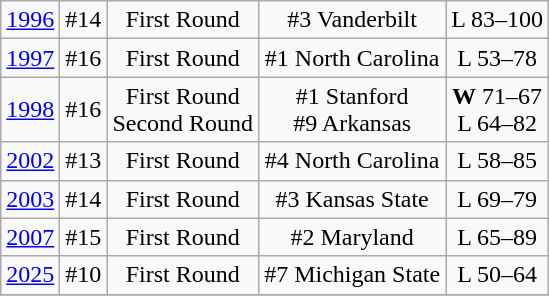<table class="wikitable">
<tr align="center">
<td><a href='#'>1996</a></td>
<td>#14</td>
<td>First Round</td>
<td>#3 Vanderbilt</td>
<td>L 83–100</td>
</tr>
<tr align="center">
<td><a href='#'>1997</a></td>
<td>#16</td>
<td>First Round</td>
<td>#1 North Carolina</td>
<td>L 53–78</td>
</tr>
<tr align="center">
<td><a href='#'>1998</a></td>
<td>#16</td>
<td>First Round<br>Second Round</td>
<td>#1 Stanford<br>#9 Arkansas</td>
<td><strong>W</strong> 71–67<br>L 64–82</td>
</tr>
<tr align="center">
<td><a href='#'>2002</a></td>
<td>#13</td>
<td>First Round</td>
<td>#4 North Carolina</td>
<td>L 58–85</td>
</tr>
<tr align="center">
<td><a href='#'>2003</a></td>
<td>#14</td>
<td>First Round</td>
<td>#3 Kansas State</td>
<td>L 69–79</td>
</tr>
<tr align="center">
<td><a href='#'>2007</a></td>
<td>#15</td>
<td>First Round</td>
<td>#2 Maryland</td>
<td>L 65–89</td>
</tr>
<tr align="center">
<td><a href='#'>2025</a></td>
<td>#10</td>
<td>First Round</td>
<td>#7 Michigan State</td>
<td>L 50–64</td>
</tr>
<tr align="center">
</tr>
</table>
